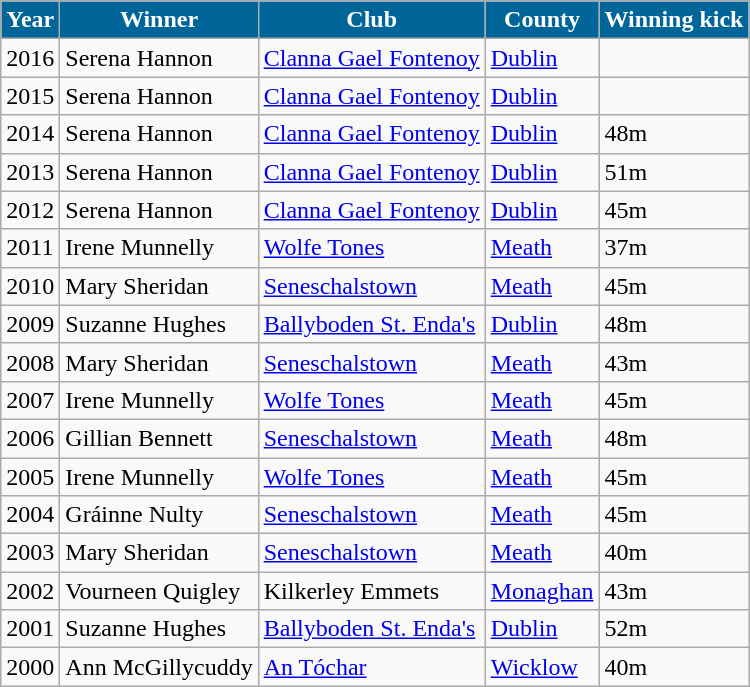<table class="wikitable">
<tr>
<th style="background:#069; color:white;">Year</th>
<th style="background:#069; color:white;">Winner</th>
<th style="background:#069; color:white;">Club</th>
<th style="background:#069; color:white;">County</th>
<th style="background:#069; color:white;">Winning kick</th>
</tr>
<tr>
<td>2016</td>
<td>Serena Hannon</td>
<td><a href='#'>Clanna Gael Fontenoy</a></td>
<td><a href='#'>Dublin</a></td>
<td></td>
</tr>
<tr>
<td>2015</td>
<td>Serena Hannon</td>
<td><a href='#'>Clanna Gael Fontenoy</a></td>
<td><a href='#'>Dublin</a></td>
<td></td>
</tr>
<tr>
<td>2014</td>
<td>Serena Hannon</td>
<td><a href='#'>Clanna Gael Fontenoy</a></td>
<td><a href='#'>Dublin</a></td>
<td>48m</td>
</tr>
<tr>
<td>2013</td>
<td>Serena Hannon</td>
<td><a href='#'>Clanna Gael Fontenoy</a></td>
<td><a href='#'>Dublin</a></td>
<td>51m</td>
</tr>
<tr>
<td>2012</td>
<td>Serena Hannon</td>
<td><a href='#'>Clanna Gael Fontenoy</a></td>
<td><a href='#'>Dublin</a></td>
<td>45m</td>
</tr>
<tr>
<td>2011</td>
<td>Irene Munnelly</td>
<td><a href='#'>Wolfe Tones</a></td>
<td><a href='#'>Meath</a></td>
<td>37m</td>
</tr>
<tr>
<td>2010</td>
<td>Mary Sheridan</td>
<td><a href='#'>Seneschalstown</a></td>
<td><a href='#'>Meath</a></td>
<td>45m</td>
</tr>
<tr>
<td>2009</td>
<td>Suzanne Hughes</td>
<td><a href='#'>Ballyboden St. Enda's</a></td>
<td><a href='#'>Dublin</a></td>
<td>48m</td>
</tr>
<tr>
<td>2008</td>
<td>Mary Sheridan</td>
<td><a href='#'>Seneschalstown</a></td>
<td><a href='#'>Meath</a></td>
<td>43m</td>
</tr>
<tr>
<td>2007</td>
<td>Irene Munnelly</td>
<td><a href='#'>Wolfe Tones</a></td>
<td><a href='#'>Meath</a></td>
<td>45m</td>
</tr>
<tr>
<td>2006</td>
<td>Gillian Bennett</td>
<td><a href='#'>Seneschalstown</a></td>
<td><a href='#'>Meath</a></td>
<td>48m</td>
</tr>
<tr>
<td>2005</td>
<td>Irene Munnelly</td>
<td><a href='#'>Wolfe Tones</a></td>
<td><a href='#'>Meath</a></td>
<td>45m</td>
</tr>
<tr>
<td>2004</td>
<td>Gráinne Nulty</td>
<td><a href='#'>Seneschalstown</a></td>
<td><a href='#'>Meath</a></td>
<td>45m</td>
</tr>
<tr>
<td>2003</td>
<td>Mary Sheridan</td>
<td><a href='#'>Seneschalstown</a></td>
<td><a href='#'>Meath</a></td>
<td>40m</td>
</tr>
<tr>
<td>2002</td>
<td>Vourneen Quigley</td>
<td>Kilkerley Emmets</td>
<td><a href='#'>Monaghan</a></td>
<td>43m</td>
</tr>
<tr>
<td>2001</td>
<td>Suzanne Hughes</td>
<td><a href='#'>Ballyboden St. Enda's</a></td>
<td><a href='#'>Dublin</a></td>
<td>52m</td>
</tr>
<tr>
<td>2000</td>
<td>Ann McGillycuddy</td>
<td><a href='#'>An Tóchar</a></td>
<td><a href='#'>Wicklow</a></td>
<td>40m</td>
</tr>
</table>
